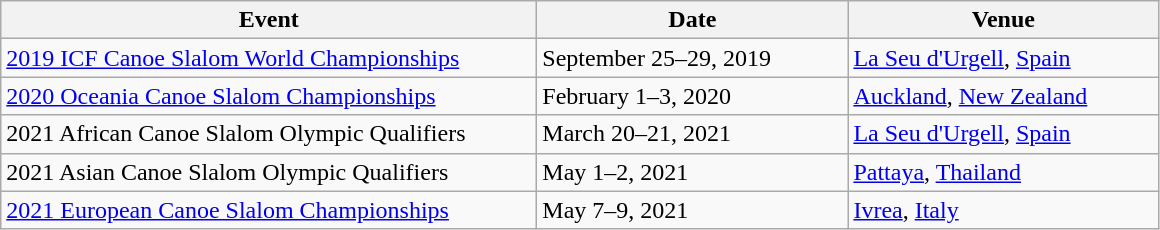<table class=wikitable>
<tr>
<th width=350>Event</th>
<th width=200>Date</th>
<th width=200>Venue</th>
</tr>
<tr>
<td><a href='#'>2019 ICF Canoe Slalom World Championships</a></td>
<td>September 25–29, 2019</td>
<td> <a href='#'>La Seu d'Urgell</a>, <a href='#'>Spain</a></td>
</tr>
<tr>
<td><a href='#'>2020 Oceania Canoe Slalom Championships</a></td>
<td>February 1–3, 2020</td>
<td> <a href='#'>Auckland</a>, <a href='#'>New Zealand</a></td>
</tr>
<tr>
<td>2021 African Canoe Slalom Olympic Qualifiers</td>
<td>March 20–21, 2021</td>
<td> <a href='#'>La Seu d'Urgell</a>, <a href='#'>Spain</a></td>
</tr>
<tr>
<td>2021 Asian Canoe Slalom Olympic Qualifiers</td>
<td>May 1–2, 2021</td>
<td> <a href='#'>Pattaya</a>, <a href='#'>Thailand</a></td>
</tr>
<tr>
<td><a href='#'>2021 European Canoe Slalom Championships</a></td>
<td>May 7–9, 2021</td>
<td> <a href='#'>Ivrea</a>, <a href='#'>Italy</a></td>
</tr>
</table>
